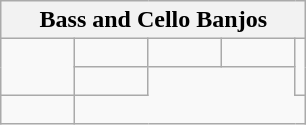<table class="wikitable">
<tr>
<th colspan="5">Bass and Cello Banjos</th>
</tr>
<tr>
<td rowspan=2></td>
<td style="padding: 0 2em 0 1em; vertical-align: top;"><br></td>
<td style="padding: 0 2em 0 1em; vertical-align: top;"><br></td>
<td style="padding: 0 2em 0 1em; vertical-align: top;"></td>
<td rowspan=2></td>
</tr>
<tr>
<td style="padding: 0 2em 0 1em; vertical-align: top;"><br></td>
</tr>
<tr>
<td style="padding: 0 2em 0 1em; vertical-align: top;"><br></td>
</tr>
</table>
